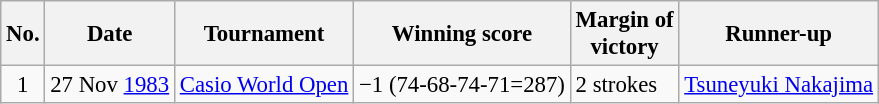<table class="wikitable" style="font-size:95%;">
<tr>
<th>No.</th>
<th>Date</th>
<th>Tournament</th>
<th>Winning score</th>
<th>Margin of<br>victory</th>
<th>Runner-up</th>
</tr>
<tr>
<td align=center>1</td>
<td align=right>27 Nov <a href='#'>1983</a></td>
<td><a href='#'>Casio World Open</a></td>
<td>−1 (74-68-74-71=287)</td>
<td>2 strokes</td>
<td> <a href='#'>Tsuneyuki Nakajima</a></td>
</tr>
</table>
